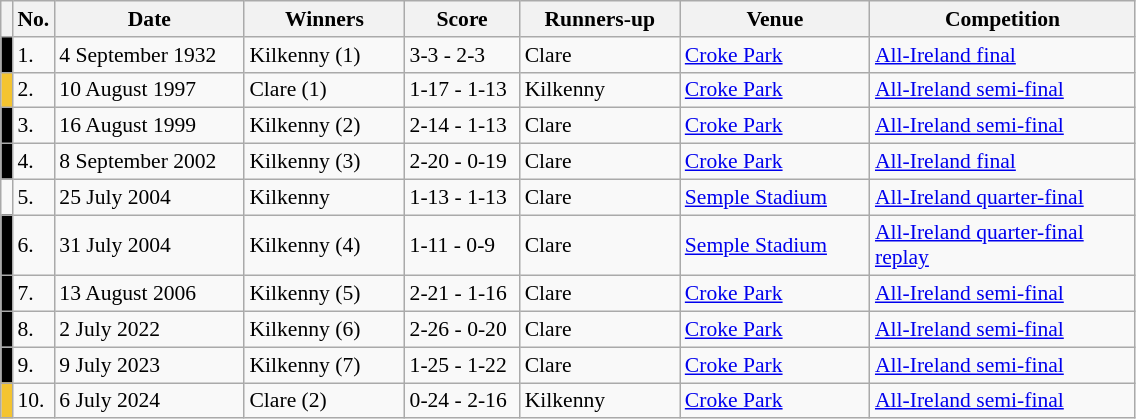<table class="wikitable" style="font-size:90%">
<tr>
<th width=1></th>
<th width=5>No.</th>
<th width=120>Date</th>
<th width=100>Winners</th>
<th width=70>Score</th>
<th width=100>Runners-up</th>
<th width=120>Venue</th>
<th width=170>Competition</th>
</tr>
<tr>
<td style="background-color:#000000"></td>
<td>1.</td>
<td>4 September 1932</td>
<td>Kilkenny (1)</td>
<td>3-3 - 2-3</td>
<td>Clare</td>
<td><a href='#'>Croke Park</a></td>
<td><a href='#'>All-Ireland final</a></td>
</tr>
<tr>
<td style="background-color:#F4C430"></td>
<td>2.</td>
<td>10 August 1997</td>
<td>Clare (1)</td>
<td>1-17 - 1-13</td>
<td>Kilkenny</td>
<td><a href='#'>Croke Park</a></td>
<td><a href='#'>All-Ireland semi-final</a></td>
</tr>
<tr>
<td style="background-color:#000000"></td>
<td>3.</td>
<td>16 August 1999</td>
<td>Kilkenny (2)</td>
<td>2-14 - 1-13</td>
<td>Clare</td>
<td><a href='#'>Croke Park</a></td>
<td><a href='#'>All-Ireland semi-final</a></td>
</tr>
<tr>
<td style="background-color:#000000"></td>
<td>4.</td>
<td>8 September 2002</td>
<td>Kilkenny (3)</td>
<td>2-20 - 0-19</td>
<td>Clare</td>
<td><a href='#'>Croke Park</a></td>
<td><a href='#'>All-Ireland final</a></td>
</tr>
<tr>
<td></td>
<td>5.</td>
<td>25 July 2004</td>
<td>Kilkenny</td>
<td>1-13 - 1-13</td>
<td>Clare</td>
<td><a href='#'>Semple Stadium</a></td>
<td><a href='#'>All-Ireland quarter-final</a></td>
</tr>
<tr>
<td style="background-color:#000000"></td>
<td>6.</td>
<td>31 July 2004</td>
<td>Kilkenny (4)</td>
<td>1-11 - 0-9</td>
<td>Clare</td>
<td><a href='#'>Semple Stadium</a></td>
<td><a href='#'>All-Ireland quarter-final replay</a></td>
</tr>
<tr>
<td style="background-color:#000000"></td>
<td>7.</td>
<td>13 August 2006</td>
<td>Kilkenny (5)</td>
<td>2-21 - 1-16</td>
<td>Clare</td>
<td><a href='#'>Croke Park</a></td>
<td><a href='#'>All-Ireland semi-final</a></td>
</tr>
<tr>
<td style="background-color:#000000"></td>
<td>8.</td>
<td>2 July 2022</td>
<td>Kilkenny (6)</td>
<td>2-26 - 0-20</td>
<td>Clare</td>
<td><a href='#'>Croke Park</a></td>
<td><a href='#'>All-Ireland semi-final</a></td>
</tr>
<tr>
<td style="background-color:#000000"></td>
<td>9.</td>
<td>9 July 2023</td>
<td>Kilkenny (7)</td>
<td>1-25 - 1-22</td>
<td>Clare</td>
<td><a href='#'>Croke Park</a></td>
<td><a href='#'>All-Ireland semi-final</a></td>
</tr>
<tr>
<td style="background-color:#F4C430"></td>
<td>10.</td>
<td>6 July 2024</td>
<td>Clare (2)</td>
<td>0-24 - 2-16</td>
<td>Kilkenny</td>
<td><a href='#'>Croke Park</a></td>
<td><a href='#'>All-Ireland semi-final</a></td>
</tr>
</table>
